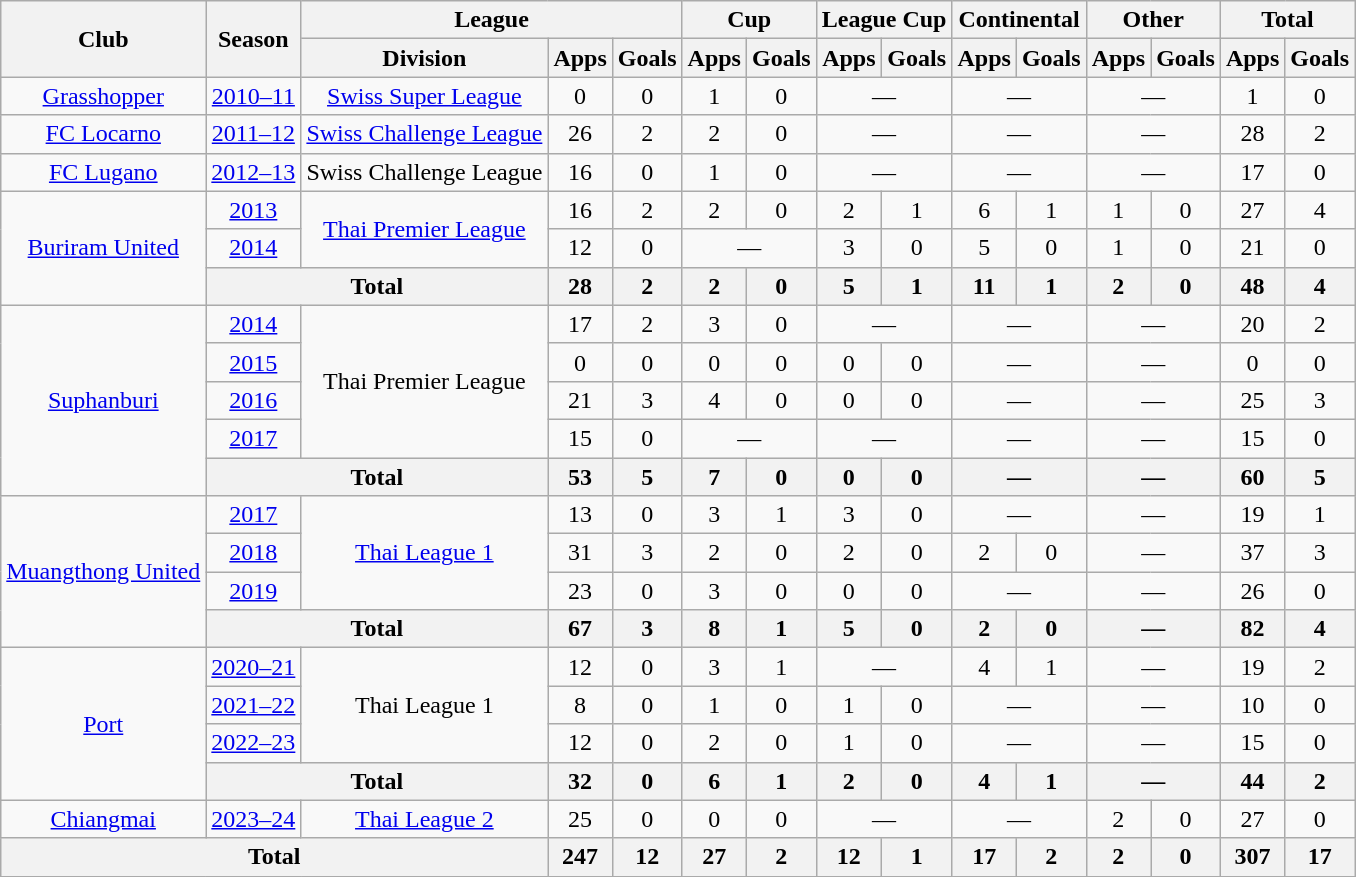<table class="wikitable" style="text-align:center">
<tr>
<th rowspan="2">Club</th>
<th rowspan="2">Season</th>
<th colspan="3">League</th>
<th colspan="2">Cup</th>
<th colspan="2">League Cup</th>
<th colspan="2">Continental</th>
<th colspan="2">Other</th>
<th colspan="2">Total</th>
</tr>
<tr>
<th>Division</th>
<th>Apps</th>
<th>Goals</th>
<th>Apps</th>
<th>Goals</th>
<th>Apps</th>
<th>Goals</th>
<th>Apps</th>
<th>Goals</th>
<th>Apps</th>
<th>Goals</th>
<th>Apps</th>
<th>Goals</th>
</tr>
<tr>
<td><a href='#'>Grasshopper</a></td>
<td><a href='#'>2010–11</a></td>
<td><a href='#'>Swiss Super League</a></td>
<td>0</td>
<td>0</td>
<td>1</td>
<td>0</td>
<td colspan="2">—</td>
<td colspan="2">—</td>
<td colspan="2">—</td>
<td>1</td>
<td>0</td>
</tr>
<tr>
<td><a href='#'>FC Locarno</a></td>
<td><a href='#'>2011–12</a></td>
<td><a href='#'>Swiss Challenge League</a></td>
<td>26</td>
<td>2</td>
<td>2</td>
<td>0</td>
<td colspan="2">—</td>
<td colspan="2">—</td>
<td colspan="2">—</td>
<td>28</td>
<td>2</td>
</tr>
<tr>
<td><a href='#'>FC Lugano</a></td>
<td><a href='#'>2012–13</a></td>
<td>Swiss Challenge League</td>
<td>16</td>
<td>0</td>
<td>1</td>
<td>0</td>
<td colspan="2">—</td>
<td colspan="2">—</td>
<td colspan="2">—</td>
<td>17</td>
<td>0</td>
</tr>
<tr>
<td rowspan="3"><a href='#'>Buriram United</a></td>
<td><a href='#'>2013</a></td>
<td rowspan="2"><a href='#'>Thai Premier League</a></td>
<td>16</td>
<td>2</td>
<td>2</td>
<td>0</td>
<td>2</td>
<td>1</td>
<td>6</td>
<td>1</td>
<td>1</td>
<td>0</td>
<td>27</td>
<td>4</td>
</tr>
<tr>
<td><a href='#'>2014</a></td>
<td>12</td>
<td>0</td>
<td colspan="2">—</td>
<td>3</td>
<td>0</td>
<td>5</td>
<td>0</td>
<td>1</td>
<td>0</td>
<td>21</td>
<td>0</td>
</tr>
<tr>
<th colspan="2">Total</th>
<th>28</th>
<th>2</th>
<th>2</th>
<th>0</th>
<th>5</th>
<th>1</th>
<th>11</th>
<th>1</th>
<th>2</th>
<th>0</th>
<th>48</th>
<th>4</th>
</tr>
<tr>
<td rowspan="5"><a href='#'>Suphanburi</a></td>
<td><a href='#'>2014</a></td>
<td rowspan="4">Thai Premier League</td>
<td>17</td>
<td>2</td>
<td>3</td>
<td>0</td>
<td colspan="2">—</td>
<td colspan="2">—</td>
<td colspan="2">—</td>
<td>20</td>
<td>2</td>
</tr>
<tr>
<td><a href='#'>2015</a></td>
<td>0</td>
<td>0</td>
<td>0</td>
<td>0</td>
<td>0</td>
<td>0</td>
<td colspan="2">—</td>
<td colspan="2">—</td>
<td>0</td>
<td>0</td>
</tr>
<tr>
<td><a href='#'>2016</a></td>
<td>21</td>
<td>3</td>
<td>4</td>
<td>0</td>
<td>0</td>
<td>0</td>
<td colspan="2">—</td>
<td colspan="2">—</td>
<td>25</td>
<td>3</td>
</tr>
<tr>
<td><a href='#'>2017</a></td>
<td>15</td>
<td>0</td>
<td colspan="2">—</td>
<td colspan="2">—</td>
<td colspan="2">—</td>
<td colspan="2">—</td>
<td>15</td>
<td>0</td>
</tr>
<tr>
<th colspan="2">Total</th>
<th>53</th>
<th>5</th>
<th>7</th>
<th>0</th>
<th>0</th>
<th>0</th>
<th colspan="2">—</th>
<th colspan="2">—</th>
<th>60</th>
<th>5</th>
</tr>
<tr>
<td rowspan="4"><a href='#'>Muangthong United</a></td>
<td><a href='#'>2017</a></td>
<td rowspan="3"><a href='#'>Thai League 1</a></td>
<td>13</td>
<td>0</td>
<td>3</td>
<td>1</td>
<td>3</td>
<td>0</td>
<td colspan="2">—</td>
<td colspan="2">—</td>
<td>19</td>
<td>1</td>
</tr>
<tr>
<td><a href='#'>2018</a></td>
<td>31</td>
<td>3</td>
<td>2</td>
<td>0</td>
<td>2</td>
<td>0</td>
<td>2</td>
<td>0</td>
<td colspan="2">—</td>
<td>37</td>
<td>3</td>
</tr>
<tr>
<td><a href='#'>2019</a></td>
<td>23</td>
<td>0</td>
<td>3</td>
<td>0</td>
<td>0</td>
<td>0</td>
<td colspan="2">—</td>
<td colspan="2">—</td>
<td>26</td>
<td>0</td>
</tr>
<tr>
<th colspan="2">Total</th>
<th>67</th>
<th>3</th>
<th>8</th>
<th>1</th>
<th>5</th>
<th>0</th>
<th>2</th>
<th>0</th>
<th colspan="2">—</th>
<th>82</th>
<th>4</th>
</tr>
<tr>
<td rowspan="4"><a href='#'>Port</a></td>
<td><a href='#'>2020–21</a></td>
<td rowspan="3">Thai League 1</td>
<td>12</td>
<td>0</td>
<td>3</td>
<td>1</td>
<td colspan="2">—</td>
<td>4</td>
<td>1</td>
<td colspan="2">—</td>
<td>19</td>
<td>2</td>
</tr>
<tr>
<td><a href='#'>2021–22</a></td>
<td>8</td>
<td>0</td>
<td>1</td>
<td>0</td>
<td>1</td>
<td>0</td>
<td colspan="2">—</td>
<td colspan="2">—</td>
<td>10</td>
<td>0</td>
</tr>
<tr>
<td><a href='#'>2022–23</a></td>
<td>12</td>
<td>0</td>
<td>2</td>
<td>0</td>
<td>1</td>
<td>0</td>
<td colspan="2">—</td>
<td colspan="2">—</td>
<td>15</td>
<td>0</td>
</tr>
<tr>
<th colspan="2">Total</th>
<th>32</th>
<th>0</th>
<th>6</th>
<th>1</th>
<th>2</th>
<th>0</th>
<th>4</th>
<th>1</th>
<th colspan="2">—</th>
<th>44</th>
<th>2</th>
</tr>
<tr>
<td><a href='#'>Chiangmai</a></td>
<td><a href='#'>2023–24</a></td>
<td><a href='#'>Thai League 2</a></td>
<td>25</td>
<td>0</td>
<td>0</td>
<td>0</td>
<td colspan="2">—</td>
<td colspan="2">—</td>
<td>2</td>
<td>0</td>
<td>27</td>
<td>0</td>
</tr>
<tr>
<th colspan="3">Total</th>
<th>247</th>
<th>12</th>
<th>27</th>
<th>2</th>
<th>12</th>
<th>1</th>
<th>17</th>
<th>2</th>
<th>2</th>
<th>0</th>
<th>307</th>
<th>17</th>
</tr>
<tr>
</tr>
</table>
